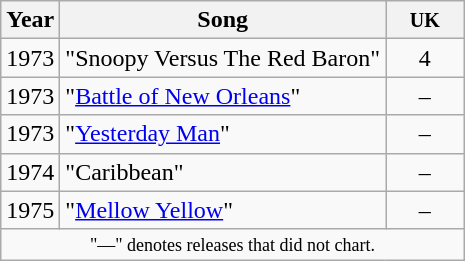<table class="wikitable">
<tr>
<th>Year</th>
<th>Song</th>
<th style="width:45px;"><small>UK</small></th>
</tr>
<tr>
<td rowspan="1">1973</td>
<td>"Snoopy Versus The Red Baron"</td>
<td align=center>4</td>
</tr>
<tr>
<td rowspan="1">1973</td>
<td>"<a href='#'>Battle of New Orleans</a>"</td>
<td align=center>–</td>
</tr>
<tr>
<td rowspan="1">1973</td>
<td>"<a href='#'>Yesterday Man</a>"</td>
<td align=center>–</td>
</tr>
<tr>
<td rowspan="1">1974</td>
<td>"Caribbean"</td>
<td align=center>–</td>
</tr>
<tr>
<td rowspan="1">1975</td>
<td>"<a href='#'>Mellow Yellow</a>"</td>
<td align=center>–</td>
</tr>
<tr>
<td colspan="4" style="text-align:center; font-size:9pt;">"—" denotes releases that did not chart.</td>
</tr>
</table>
